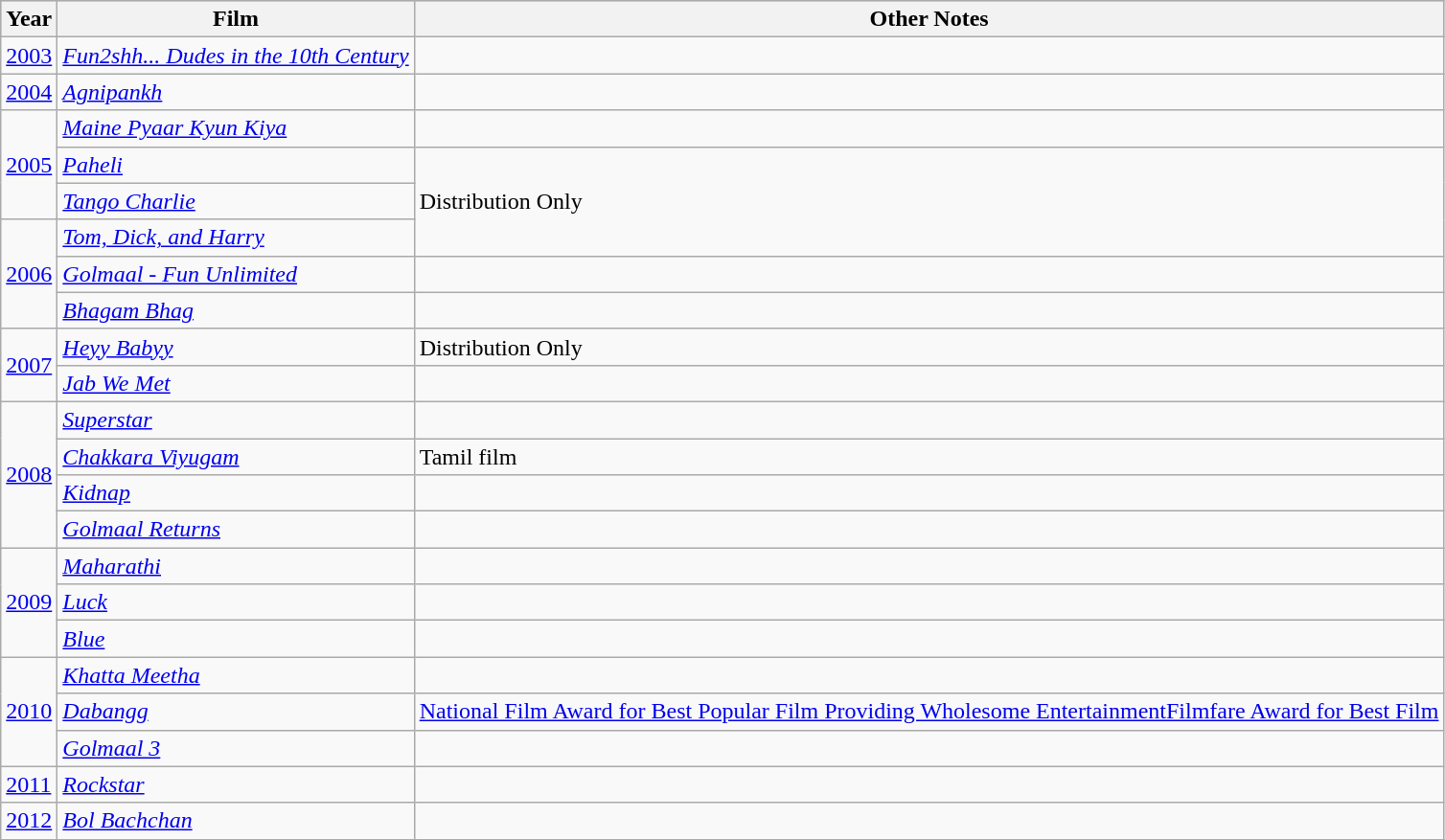<table class="wikitable">
<tr style="background:#ccc; text-align:center;">
<th>Year</th>
<th>Film</th>
<th>Other Notes</th>
</tr>
<tr>
<td><a href='#'>2003</a></td>
<td><em><a href='#'>Fun2shh... Dudes in the 10th Century</a></em></td>
<td></td>
</tr>
<tr>
<td><a href='#'>2004</a></td>
<td><em><a href='#'>Agnipankh</a></em></td>
<td></td>
</tr>
<tr>
<td rowspan="3"><a href='#'>2005</a></td>
<td><em><a href='#'>Maine Pyaar Kyun Kiya</a></em></td>
<td></td>
</tr>
<tr>
<td><a href='#'><em>Paheli</em></a></td>
<td rowspan="3">Distribution Only</td>
</tr>
<tr>
<td><em><a href='#'>Tango Charlie</a></em></td>
</tr>
<tr>
<td rowspan="3"><a href='#'>2006</a></td>
<td><a href='#'><em>Tom, Dick, and Harry</em></a></td>
</tr>
<tr>
<td><em><a href='#'>Golmaal - Fun Unlimited</a></em></td>
<td></td>
</tr>
<tr>
<td><em><a href='#'>Bhagam Bhag</a></em></td>
<td></td>
</tr>
<tr>
<td rowspan="2"><a href='#'>2007</a></td>
<td><em><a href='#'>Heyy Babyy</a></em></td>
<td>Distribution Only</td>
</tr>
<tr>
<td><em><a href='#'>Jab We Met</a></em></td>
<td></td>
</tr>
<tr>
<td rowspan="4"><a href='#'>2008</a></td>
<td><em><a href='#'>Superstar</a></em></td>
<td></td>
</tr>
<tr>
<td><em><a href='#'>Chakkara Viyugam</a></em></td>
<td>Tamil film</td>
</tr>
<tr>
<td><em><a href='#'>Kidnap</a></em></td>
<td></td>
</tr>
<tr>
<td><em><a href='#'>Golmaal Returns</a></em></td>
<td></td>
</tr>
<tr>
<td rowspan="3"><a href='#'>2009</a></td>
<td><em><a href='#'>Maharathi</a></em></td>
<td></td>
</tr>
<tr>
<td><em><a href='#'>Luck</a></em></td>
<td></td>
</tr>
<tr>
<td><em><a href='#'>Blue</a></em></td>
<td></td>
</tr>
<tr>
<td rowspan="3"><a href='#'>2010</a></td>
<td><em><a href='#'>Khatta Meetha</a></em></td>
<td></td>
</tr>
<tr>
<td><em><a href='#'>Dabangg</a></em></td>
<td><a href='#'>National Film Award for Best Popular Film Providing Wholesome Entertainment</a><a href='#'>Filmfare Award for Best Film</a></td>
</tr>
<tr>
<td><em><a href='#'>Golmaal 3</a></em></td>
<td></td>
</tr>
<tr>
<td><a href='#'>2011</a></td>
<td><em><a href='#'>Rockstar</a></em></td>
<td></td>
</tr>
<tr>
<td><a href='#'>2012</a></td>
<td><em><a href='#'>Bol Bachchan</a></em></td>
<td></td>
</tr>
<tr>
</tr>
</table>
